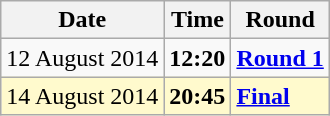<table class="wikitable">
<tr>
<th>Date</th>
<th>Time</th>
<th>Round</th>
</tr>
<tr>
<td>12 August 2014</td>
<td><strong>12:20</strong></td>
<td><strong><a href='#'>Round 1</a></strong></td>
</tr>
<tr style=background:lemonchiffon>
<td>14 August 2014</td>
<td><strong>20:45</strong></td>
<td><strong><a href='#'>Final</a></strong></td>
</tr>
</table>
